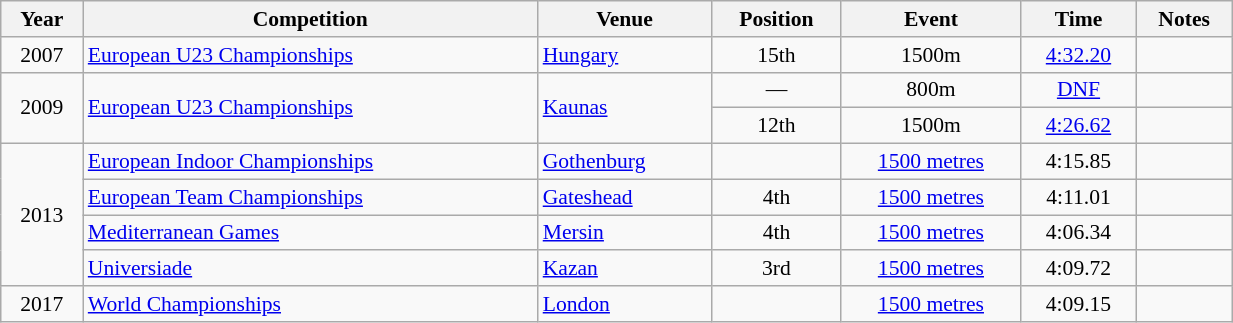<table class="wikitable" width=65% style="font-size:90%; text-align:center;">
<tr>
<th>Year</th>
<th>Competition</th>
<th>Venue</th>
<th>Position</th>
<th>Event</th>
<th>Time</th>
<th>Notes</th>
</tr>
<tr>
<td>2007</td>
<td align=left><a href='#'>European U23 Championships</a></td>
<td align=left> <a href='#'>Hungary</a></td>
<td>15th</td>
<td>1500m</td>
<td><a href='#'>4:32.20</a></td>
<td></td>
</tr>
<tr>
<td rowspan=2>2009</td>
<td rowspan=2 align=left><a href='#'>European U23 Championships</a></td>
<td rowspan=2 align=left> <a href='#'>Kaunas</a></td>
<td>—</td>
<td>800m</td>
<td><a href='#'>DNF</a></td>
<td></td>
</tr>
<tr>
<td>12th</td>
<td>1500m</td>
<td><a href='#'>4:26.62</a></td>
<td></td>
</tr>
<tr>
<td rowspan=4>2013</td>
<td align=left><a href='#'>European Indoor Championships</a></td>
<td align=left> <a href='#'>Gothenburg</a></td>
<td></td>
<td><a href='#'>1500 metres</a></td>
<td>4:15.85</td>
<td></td>
</tr>
<tr>
<td align=left><a href='#'>European Team Championships</a></td>
<td align=left> <a href='#'>Gateshead</a></td>
<td>4th</td>
<td><a href='#'>1500 metres</a></td>
<td>4:11.01</td>
<td></td>
</tr>
<tr>
<td align=left rowspan=1><a href='#'>Mediterranean Games</a></td>
<td align=left rowspan=1> <a href='#'>Mersin</a></td>
<td>4th</td>
<td><a href='#'>1500 metres</a></td>
<td>4:06.34</td>
<td></td>
</tr>
<tr>
<td align=left rowspan=1><a href='#'>Universiade</a></td>
<td align=left rowspan=1> <a href='#'>Kazan</a></td>
<td>3rd</td>
<td><a href='#'>1500 metres</a></td>
<td>4:09.72</td>
<td></td>
</tr>
<tr>
<td>2017</td>
<td align=left><a href='#'>World Championships</a></td>
<td align=left> <a href='#'>London</a></td>
<td></td>
<td><a href='#'>1500 metres</a></td>
<td>4:09.15</td>
<td></td>
</tr>
</table>
